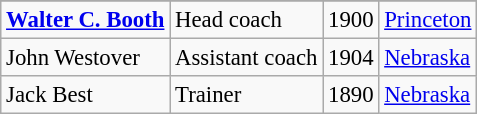<table class="wikitable" style="font-size: 95%">
<tr>
</tr>
<tr>
<td><strong><a href='#'>Walter C. Booth</a></strong></td>
<td>Head coach</td>
<td>1900</td>
<td><a href='#'>Princeton</a></td>
</tr>
<tr>
<td>John Westover</td>
<td>Assistant coach</td>
<td>1904</td>
<td><a href='#'>Nebraska</a></td>
</tr>
<tr>
<td>Jack Best</td>
<td>Trainer</td>
<td>1890</td>
<td><a href='#'>Nebraska</a></td>
</tr>
</table>
